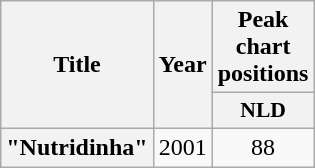<table class="wikitable plainrowheaders" style="text-align:center;">
<tr>
<th scope="col" rowspan="2">Title</th>
<th scope="col" rowspan="2">Year</th>
<th scope="col">Peak chart positions</th>
</tr>
<tr>
<th scope="col" style="width:3em;font-size:90%;">NLD<br></th>
</tr>
<tr>
<th scope="row">"Nutridinha"</th>
<td>2001</td>
<td>88</td>
</tr>
</table>
